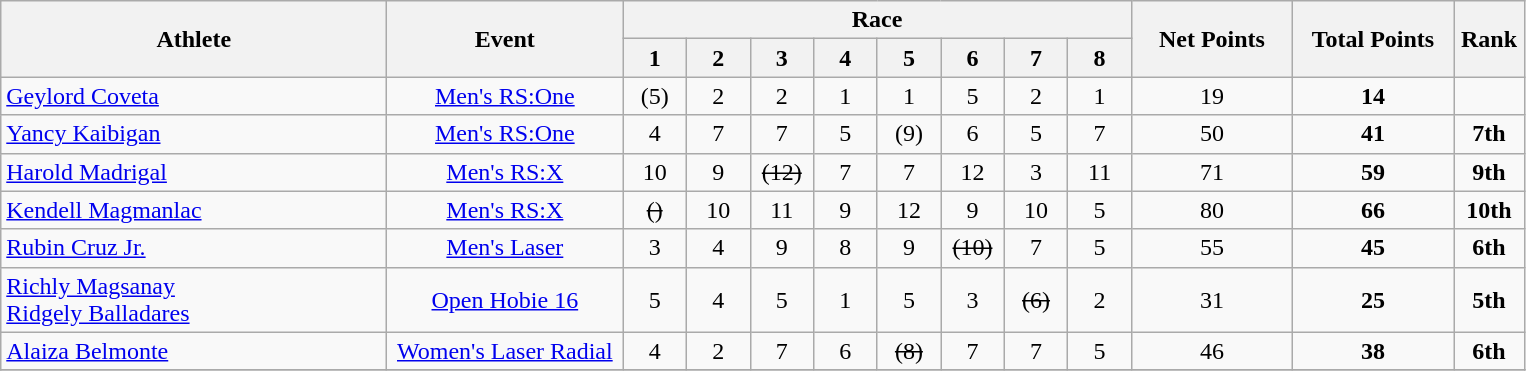<table class="wikitable" style="text-align:center">
<tr>
<th rowspan="2" width=250>Athlete</th>
<th rowspan="2" width=150>Event</th>
<th colspan="8">Race</th>
<th rowspan="2" width=100>Net Points</th>
<th rowspan="2" width=100>Total Points</th>
<th rowspan="2" width=40>Rank</th>
</tr>
<tr>
<th width=35>1</th>
<th width=35>2</th>
<th width=35>3</th>
<th width=35>4</th>
<th width=35>5</th>
<th width=35>6</th>
<th width=35>7</th>
<th width=35>8</th>
</tr>
<tr>
<td align=left><a href='#'>Geylord Coveta</a></td>
<td><a href='#'>Men's RS:One</a></td>
<td>(5)</td>
<td>2</td>
<td>2</td>
<td>1</td>
<td>1</td>
<td>5</td>
<td>2</td>
<td>1</td>
<td>19</td>
<td><strong>14</strong></td>
<td></td>
</tr>
<tr>
<td align=left><a href='#'>Yancy Kaibigan</a></td>
<td><a href='#'>Men's RS:One</a></td>
<td>4</td>
<td>7</td>
<td>7</td>
<td>5</td>
<td>(9)</td>
<td>6</td>
<td>5</td>
<td>7</td>
<td>50</td>
<td><strong>41</strong></td>
<td><strong>7th</strong></td>
</tr>
<tr>
<td align=left><a href='#'>Harold Madrigal</a></td>
<td><a href='#'>Men's RS:X</a></td>
<td>10</td>
<td>9</td>
<td><s>(12)</s></td>
<td>7</td>
<td>7</td>
<td>12</td>
<td>3</td>
<td>11</td>
<td>71</td>
<td><strong>59</strong></td>
<td><strong>9th</strong></td>
</tr>
<tr>
<td align=left><a href='#'>Kendell Magmanlac</a></td>
<td><a href='#'>Men's RS:X</a></td>
<td><s>()</s></td>
<td>10</td>
<td>11</td>
<td>9</td>
<td>12</td>
<td>9</td>
<td>10</td>
<td>5</td>
<td>80</td>
<td><strong>66</strong></td>
<td><strong>10th</strong></td>
</tr>
<tr>
<td align=left><a href='#'>Rubin Cruz Jr.</a></td>
<td><a href='#'>Men's Laser</a></td>
<td>3</td>
<td>4</td>
<td>9</td>
<td>8</td>
<td>9</td>
<td><s>(10)</s></td>
<td>7</td>
<td>5</td>
<td>55</td>
<td><strong>45</strong></td>
<td><strong>6th</strong></td>
</tr>
<tr>
<td align=left><a href='#'>Richly Magsanay</a> <br> <a href='#'>Ridgely Balladares</a></td>
<td><a href='#'>Open Hobie 16</a></td>
<td>5</td>
<td>4</td>
<td>5</td>
<td>1</td>
<td>5</td>
<td>3</td>
<td><s>(6)</s></td>
<td>2</td>
<td>31</td>
<td><strong>25</strong></td>
<td><strong>5th</strong></td>
</tr>
<tr>
<td align=left><a href='#'>Alaiza Belmonte</a></td>
<td><a href='#'>Women's Laser Radial</a></td>
<td>4</td>
<td>2</td>
<td>7</td>
<td>6</td>
<td><s>(8)</s></td>
<td>7</td>
<td>7</td>
<td>5</td>
<td>46</td>
<td><strong>38</strong></td>
<td><strong>6th</strong></td>
</tr>
<tr>
</tr>
</table>
